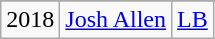<table class="wikitable" style="text-align:center">
<tr>
</tr>
<tr>
<td>2018</td>
<td><a href='#'>Josh Allen</a></td>
<td><a href='#'>LB</a></td>
</tr>
</table>
